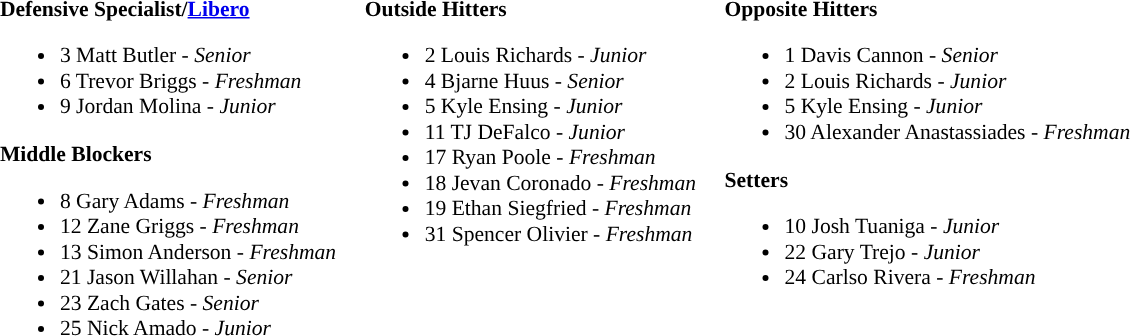<table class="toccolours" style="border-collapse:collapse; font-size:90%;">
<tr>
<td colspan="7"></td>
</tr>
<tr>
</tr>
<tr>
<td width="03"> </td>
<td valign="top"><br><strong>Defensive Specialist/<a href='#'>Libero</a></strong><ul><li>3 Matt Butler - <em>Senior</em></li><li>6 Trevor Briggs - <em> Freshman</em></li><li>9 Jordan Molina - <em>Junior</em></li></ul><strong>Middle Blockers</strong><ul><li>8 Gary Adams - <em>Freshman</em></li><li>12 Zane Griggs - <em> Freshman</em></li><li>13 Simon Anderson - <em>Freshman</em></li><li>21 Jason Willahan - <em>Senior</em></li><li>23 Zach Gates  - <em> Senior</em></li><li>25 Nick Amado  - <em> Junior</em></li></ul></td>
<td width="15"> </td>
<td valign="top"><br><strong>Outside Hitters</strong><ul><li>2 Louis Richards - <em>Junior</em></li><li>4 Bjarne Huus - <em>Senior</em></li><li>5 Kyle Ensing - <em>Junior</em></li><li>11 TJ DeFalco - <em>Junior</em></li><li>17 Ryan Poole - <em>Freshman</em></li><li>18 Jevan Coronado - <em>Freshman</em></li><li>19 Ethan Siegfried - <em>Freshman</em></li><li>31 Spencer Olivier - <em>Freshman</em></li></ul></td>
<td width="15"> </td>
<td valign="top"><br><strong>Opposite Hitters</strong><ul><li>1 Davis Cannon - <em>Senior</em></li><li>2 Louis Richards - <em>Junior</em></li><li>5 Kyle Ensing - <em>Junior</em></li><li>30 Alexander Anastassiades - <em>Freshman</em></li></ul><strong>Setters</strong><ul><li>10 Josh Tuaniga - <em>Junior</em></li><li>22 Gary Trejo - <em>Junior</em></li><li>24 Carlso Rivera - <em>Freshman</em></li></ul></td>
<td width="20"> </td>
</tr>
</table>
